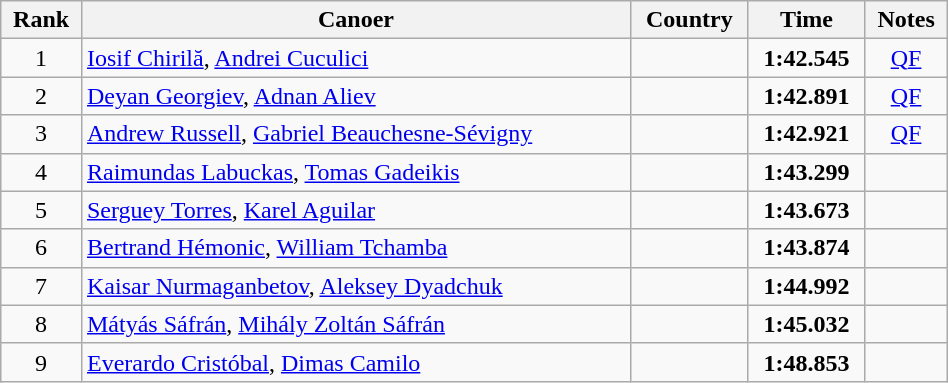<table class="wikitable sortable" width=50% style="text-align:center">
<tr>
<th>Rank</th>
<th>Canoer</th>
<th>Country</th>
<th>Time</th>
<th>Notes</th>
</tr>
<tr>
<td>1</td>
<td align=left><a href='#'>Iosif Chirilă</a>, <a href='#'>Andrei Cuculici</a></td>
<td align=left></td>
<td><strong>1:42.545 </strong></td>
<td><a href='#'>QF</a></td>
</tr>
<tr>
<td>2</td>
<td align=left><a href='#'>Deyan Georgiev</a>, <a href='#'>Adnan Aliev</a></td>
<td align=left></td>
<td><strong>1:42.891</strong></td>
<td><a href='#'>QF</a></td>
</tr>
<tr>
<td>3</td>
<td align=left><a href='#'>Andrew Russell</a>, <a href='#'>Gabriel Beauchesne-Sévigny</a></td>
<td align=left></td>
<td><strong>1:42.921</strong></td>
<td><a href='#'>QF</a></td>
</tr>
<tr>
<td>4</td>
<td align=left><a href='#'>Raimundas Labuckas</a>, <a href='#'>Tomas Gadeikis</a></td>
<td align=left></td>
<td><strong>1:43.299</strong></td>
<td></td>
</tr>
<tr>
<td>5</td>
<td align=left><a href='#'>Serguey Torres</a>, <a href='#'>Karel Aguilar</a></td>
<td align=left></td>
<td><strong>1:43.673</strong></td>
<td></td>
</tr>
<tr>
<td>6</td>
<td align=left><a href='#'>Bertrand Hémonic</a>, <a href='#'>William Tchamba</a></td>
<td align=left></td>
<td><strong>1:43.874</strong></td>
<td></td>
</tr>
<tr>
<td>7</td>
<td align=left><a href='#'>Kaisar Nurmaganbetov</a>, <a href='#'>Aleksey Dyadchuk</a></td>
<td align=left></td>
<td><strong>1:44.992</strong></td>
<td></td>
</tr>
<tr>
<td>8</td>
<td align=left><a href='#'>Mátyás Sáfrán</a>, <a href='#'>Mihály Zoltán Sáfrán</a></td>
<td align=left></td>
<td><strong>1:45.032</strong></td>
<td></td>
</tr>
<tr>
<td>9</td>
<td align=left><a href='#'>Everardo Cristóbal</a>, <a href='#'>Dimas Camilo</a></td>
<td align=left></td>
<td><strong>1:48.853</strong></td>
<td></td>
</tr>
</table>
